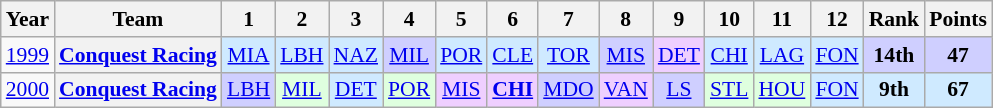<table class="wikitable" style="text-align:center; font-size:90%">
<tr>
<th>Year</th>
<th>Team</th>
<th>1</th>
<th>2</th>
<th>3</th>
<th>4</th>
<th>5</th>
<th>6</th>
<th>7</th>
<th>8</th>
<th>9</th>
<th>10</th>
<th>11</th>
<th>12</th>
<th>Rank</th>
<th>Points</th>
</tr>
<tr>
<td><a href='#'>1999</a></td>
<th><a href='#'>Conquest Racing</a></th>
<td style="background:#CFEAFF;"><a href='#'>MIA</a><br></td>
<td style="background:#CFEAFF;"><a href='#'>LBH</a><br></td>
<td style="background:#CFEAFF;"><a href='#'>NAZ</a><br></td>
<td style="background:#CFCFFF;"><a href='#'>MIL</a><br></td>
<td style="background:#CFEAFF;"><a href='#'>POR</a><br></td>
<td style="background:#CFEAFF;"><a href='#'>CLE</a><br></td>
<td style="background:#CFEAFF;"><a href='#'>TOR</a><br></td>
<td style="background:#CFCFFF;"><a href='#'>MIS</a><br></td>
<td style="background:#EFCFFF;"><a href='#'>DET</a><br></td>
<td style="background:#CFEAFF;"><a href='#'>CHI</a><br></td>
<td style="background:#CFEAFF;"><a href='#'>LAG</a><br></td>
<td style="background:#CFEAFF;"><a href='#'>FON</a><br></td>
<td style="background:#CFCFFF;"><strong>14th</strong></td>
<td style="background:#CFCFFF;"><strong>47</strong></td>
</tr>
<tr>
<td><a href='#'>2000</a></td>
<th><a href='#'>Conquest Racing</a></th>
<td style="background:#CFCFFF;"><a href='#'>LBH</a><br></td>
<td style="background:#DFFFDF;"><a href='#'>MIL</a><br></td>
<td style="background:#CFEAFF;"><a href='#'>DET</a><br></td>
<td style="background:#DFFFDF;"><a href='#'>POR</a><br></td>
<td style="background:#EFCFFF;"><a href='#'>MIS</a><br></td>
<td style="background:#EFCFFF;"><strong><a href='#'>CHI</a></strong><br></td>
<td style="background:#CFCFFF;"><a href='#'>MDO</a><br></td>
<td style="background:#EFCFFF;"><a href='#'>VAN</a><br></td>
<td style="background:#CFCFFF;"><a href='#'>LS</a><br></td>
<td style="background:#DFFFDF;"><a href='#'>STL</a><br></td>
<td style="background:#DFFFDF;"><a href='#'>HOU</a><br></td>
<td style="background:#CFEAFF;"><a href='#'>FON</a><br></td>
<td style="background:#CFEAFF;"><strong>9th</strong></td>
<td style="background:#CFEAFF;"><strong>67</strong></td>
</tr>
</table>
